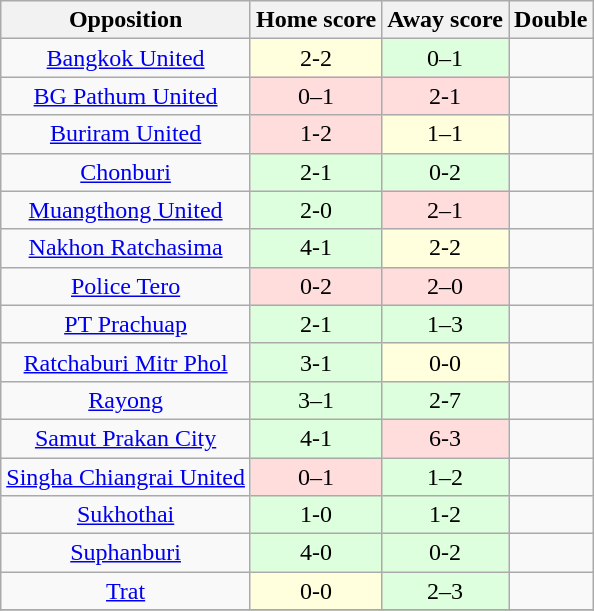<table class="wikitable" style="text-align: center;">
<tr>
<th>Opposition</th>
<th>Home score</th>
<th>Away score</th>
<th>Double</th>
</tr>
<tr>
<td><a href='#'>Bangkok United</a></td>
<td style="background:#ffd;">2-2</td>
<td style="background:#dfd;">0–1</td>
<td></td>
</tr>
<tr>
<td><a href='#'>BG Pathum United</a></td>
<td style="background:#fdd;">0–1</td>
<td style="background:#fdd;">2-1</td>
<td></td>
</tr>
<tr>
<td><a href='#'>Buriram United</a></td>
<td style="background:#fdd;">1-2</td>
<td style="background:#ffd;">1–1</td>
<td></td>
</tr>
<tr>
<td><a href='#'>Chonburi</a></td>
<td style="background:#dfd;">2-1</td>
<td style="background:#dfd;">0-2</td>
<td></td>
</tr>
<tr>
<td><a href='#'>Muangthong United</a></td>
<td style="background:#dfd;">2-0</td>
<td style="background:#fdd;">2–1</td>
<td></td>
</tr>
<tr>
<td><a href='#'>Nakhon Ratchasima</a></td>
<td style="background:#dfd;">4-1</td>
<td style="background:#ffd;">2-2</td>
<td></td>
</tr>
<tr>
<td><a href='#'>Police Tero</a></td>
<td style="background:#fdd;">0-2</td>
<td style="background:#fdd;">2–0</td>
<td></td>
</tr>
<tr>
<td><a href='#'>PT Prachuap</a></td>
<td style="background:#dfd;">2-1</td>
<td style="background:#dfd;">1–3</td>
<td></td>
</tr>
<tr>
<td><a href='#'>Ratchaburi Mitr Phol</a></td>
<td style="background:#dfd;">3-1</td>
<td style="background:#ffd;">0-0</td>
<td></td>
</tr>
<tr>
<td><a href='#'>Rayong</a></td>
<td style="background:#dfd;">3–1</td>
<td style="background:#dfd;">2-7</td>
<td></td>
</tr>
<tr>
<td><a href='#'>Samut Prakan City</a></td>
<td style="background:#dfd;">4-1</td>
<td style="background:#fdd;">6-3</td>
<td></td>
</tr>
<tr>
<td><a href='#'>Singha Chiangrai United</a></td>
<td style="background:#fdd;">0–1</td>
<td style="background:#dfd;">1–2</td>
<td></td>
</tr>
<tr>
<td><a href='#'>Sukhothai</a></td>
<td style="background:#dfd;">1-0</td>
<td style="background:#dfd;">1-2</td>
<td></td>
</tr>
<tr>
<td><a href='#'>Suphanburi</a></td>
<td style="background:#dfd;">4-0</td>
<td style="background:#dfd;">0-2</td>
<td></td>
</tr>
<tr>
<td><a href='#'>Trat</a></td>
<td style="background:#ffd;">0-0</td>
<td style="background:#dfd;">2–3</td>
<td></td>
</tr>
<tr>
</tr>
</table>
